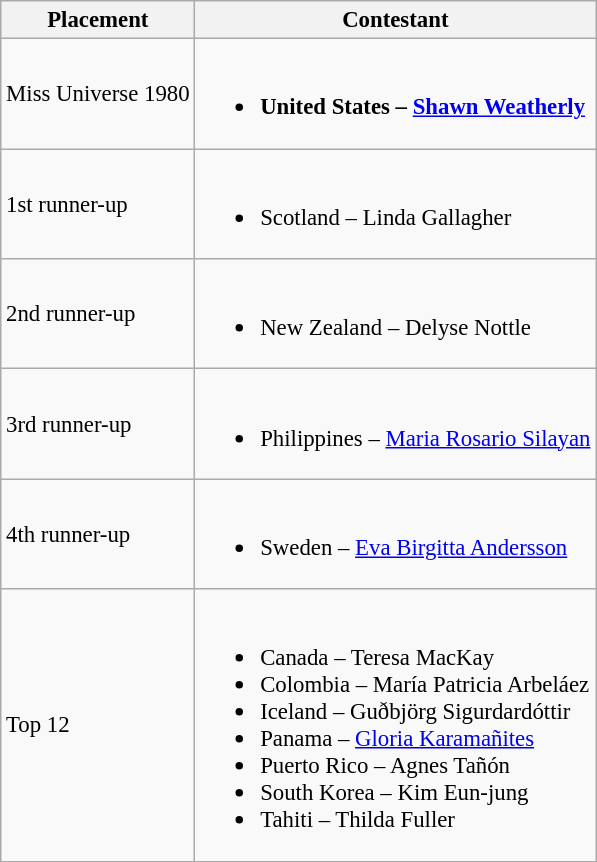<table class="wikitable sortable" style="font-size:95%;">
<tr>
<th>Placement</th>
<th>Contestant</th>
</tr>
<tr>
<td>Miss Universe 1980</td>
<td><br><ul><li><strong> United States – <a href='#'>Shawn Weatherly</a></strong></li></ul></td>
</tr>
<tr>
<td>1st runner-up</td>
<td><br><ul><li> Scotland – Linda Gallagher</li></ul></td>
</tr>
<tr>
<td>2nd runner-up</td>
<td><br><ul><li> New Zealand – Delyse Nottle</li></ul></td>
</tr>
<tr>
<td>3rd runner-up</td>
<td><br><ul><li> Philippines – <a href='#'>Maria Rosario Silayan</a></li></ul></td>
</tr>
<tr>
<td>4th runner-up</td>
<td><br><ul><li> Sweden – <a href='#'>Eva Birgitta Andersson</a></li></ul></td>
</tr>
<tr>
<td>Top 12</td>
<td><br><ul><li> Canada – Teresa MacKay</li><li> Colombia – María Patricia Arbeláez</li><li> Iceland – Guðbjörg Sigurdardóttir</li><li> Panama – <a href='#'>Gloria Karamañites</a></li><li> Puerto Rico – Agnes Tañón</li><li> South Korea – Kim Eun-jung</li><li> Tahiti – Thilda Fuller</li></ul></td>
</tr>
</table>
